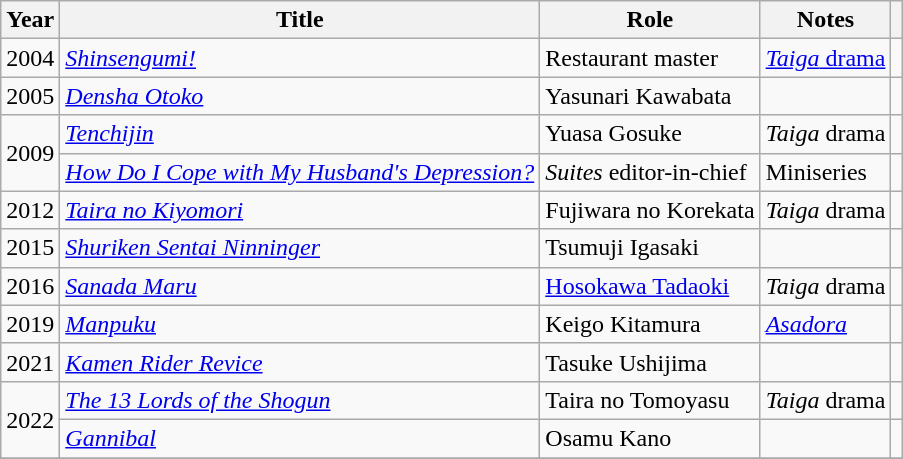<table class="wikitable">
<tr>
<th>Year</th>
<th>Title</th>
<th>Role</th>
<th>Notes</th>
<th></th>
</tr>
<tr>
<td>2004</td>
<td><em><a href='#'>Shinsengumi!</a></em></td>
<td>Restaurant master</td>
<td><a href='#'><em>Taiga</em> drama</a></td>
<td></td>
</tr>
<tr>
<td>2005</td>
<td><em><a href='#'>Densha Otoko</a></em></td>
<td>Yasunari Kawabata</td>
<td></td>
<td></td>
</tr>
<tr>
<td rowspan="2">2009</td>
<td><em><a href='#'>Tenchijin</a></em></td>
<td>Yuasa Gosuke</td>
<td><em>Taiga</em> drama</td>
<td></td>
</tr>
<tr>
<td><em><a href='#'>How Do I Cope with My Husband's Depression?</a></em></td>
<td><em>Suites</em> editor-in-chief</td>
<td>Miniseries</td>
<td></td>
</tr>
<tr>
<td>2012</td>
<td><em><a href='#'>Taira no Kiyomori</a></em></td>
<td>Fujiwara no Korekata</td>
<td><em>Taiga</em> drama</td>
<td></td>
</tr>
<tr>
<td>2015</td>
<td><em><a href='#'>Shuriken Sentai Ninninger</a></em></td>
<td>Tsumuji Igasaki</td>
<td></td>
<td></td>
</tr>
<tr>
<td>2016</td>
<td><em><a href='#'>Sanada Maru</a></em></td>
<td><a href='#'>Hosokawa Tadaoki</a></td>
<td><em>Taiga</em> drama</td>
<td></td>
</tr>
<tr>
<td>2019</td>
<td><em><a href='#'>Manpuku</a></em></td>
<td>Keigo Kitamura</td>
<td><em><a href='#'>Asadora</a></em></td>
<td></td>
</tr>
<tr>
<td>2021</td>
<td><em><a href='#'>Kamen Rider Revice</a></em></td>
<td>Tasuke Ushijima</td>
<td></td>
<td></td>
</tr>
<tr>
<td rowspan="2">2022</td>
<td><em><a href='#'>The 13 Lords of the Shogun</a></em></td>
<td>Taira no Tomoyasu</td>
<td><em>Taiga</em> drama</td>
<td></td>
</tr>
<tr>
<td><em><a href='#'>Gannibal</a></em></td>
<td>Osamu Kano</td>
<td></td>
<td></td>
</tr>
<tr>
</tr>
</table>
